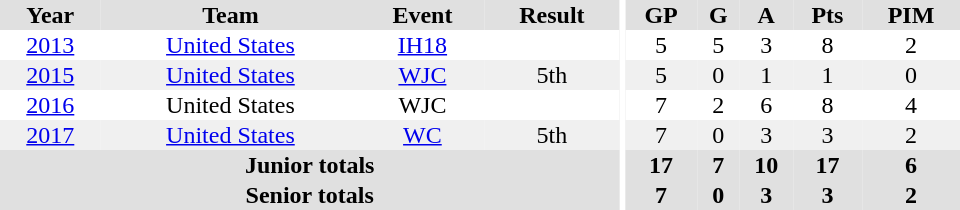<table border="0" cellpadding="1" cellspacing="0" ID="Table3" style="text-align:center; width:40em">
<tr center" bgcolor="#e0e0e0">
<th>Year</th>
<th>Team</th>
<th>Event</th>
<th>Result</th>
<th rowspan="99" bgcolor="#ffffff"></th>
<th>GP</th>
<th>G</th>
<th>A</th>
<th>Pts</th>
<th>PIM</th>
</tr>
<tr>
<td><a href='#'>2013</a></td>
<td><a href='#'>United States</a></td>
<td><a href='#'>IH18</a></td>
<td></td>
<td>5</td>
<td>5</td>
<td>3</td>
<td>8</td>
<td>2</td>
</tr>
<tr bgcolor="#f0f0f0">
<td><a href='#'>2015</a></td>
<td><a href='#'>United States</a></td>
<td><a href='#'>WJC</a></td>
<td>5th</td>
<td>5</td>
<td>0</td>
<td>1</td>
<td>1</td>
<td>0</td>
</tr>
<tr>
<td><a href='#'>2016</a></td>
<td>United States</td>
<td>WJC</td>
<td></td>
<td>7</td>
<td>2</td>
<td>6</td>
<td>8</td>
<td>4</td>
</tr>
<tr bgcolor="#f0f0f0">
<td><a href='#'>2017</a></td>
<td><a href='#'>United States</a></td>
<td><a href='#'>WC</a></td>
<td>5th</td>
<td>7</td>
<td>0</td>
<td>3</td>
<td>3</td>
<td>2</td>
</tr>
<tr bgcolor="#e0e0e0">
<th colspan="4">Junior totals</th>
<th>17</th>
<th>7</th>
<th>10</th>
<th>17</th>
<th>6</th>
</tr>
<tr bgcolor="#e0e0e0">
<th colspan="4">Senior totals</th>
<th>7</th>
<th>0</th>
<th>3</th>
<th>3</th>
<th>2</th>
</tr>
</table>
